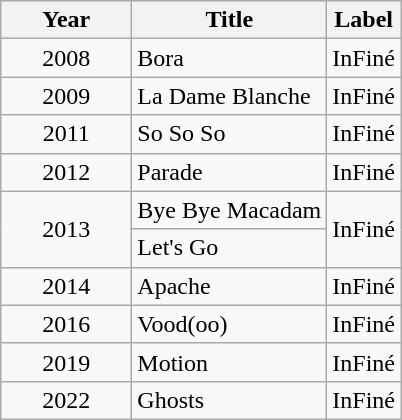<table class="wikitable">
<tr>
<th width="80">Year</th>
<th>Title</th>
<th>Label</th>
</tr>
<tr>
<td align="center" rowspan="1">2008</td>
<td>Bora</td>
<td align="center" rowspan="1">InFiné <br></td>
</tr>
<tr>
<td align="center" rowspan="1">2009</td>
<td>La Dame Blanche</td>
<td align="center" rowspan="1">InFiné <br></td>
</tr>
<tr>
<td align="center" rowspan="1">2011</td>
<td>So So So</td>
<td align="center" rowspan="1">InFiné <br></td>
</tr>
<tr>
<td align="center" rowspan="1">2012</td>
<td>Parade</td>
<td align="center" rowspan="1">InFiné <br></td>
</tr>
<tr>
<td align="center" rowspan="2">2013</td>
<td>Bye Bye Macadam</td>
<td align="center" rowspan="2">InFiné <br></td>
</tr>
<tr>
<td>Let's Go</td>
</tr>
<tr>
<td align="center" rowspan="1">2014</td>
<td>Apache</td>
<td align="center" rowspan="1">InFiné <br></td>
</tr>
<tr>
<td align="center" rowspan="1">2016</td>
<td>Vood(oo)</td>
<td align="center" rowspan="1">InFiné <br></td>
</tr>
<tr>
<td align="center" rowspan="1">2019</td>
<td>Motion</td>
<td align="center" rowspan="1">InFiné <br></td>
</tr>
<tr>
<td align="center" rowspan="1">2022</td>
<td>Ghosts</td>
<td align="center" rowspan="1">InFiné <br></td>
</tr>
</table>
